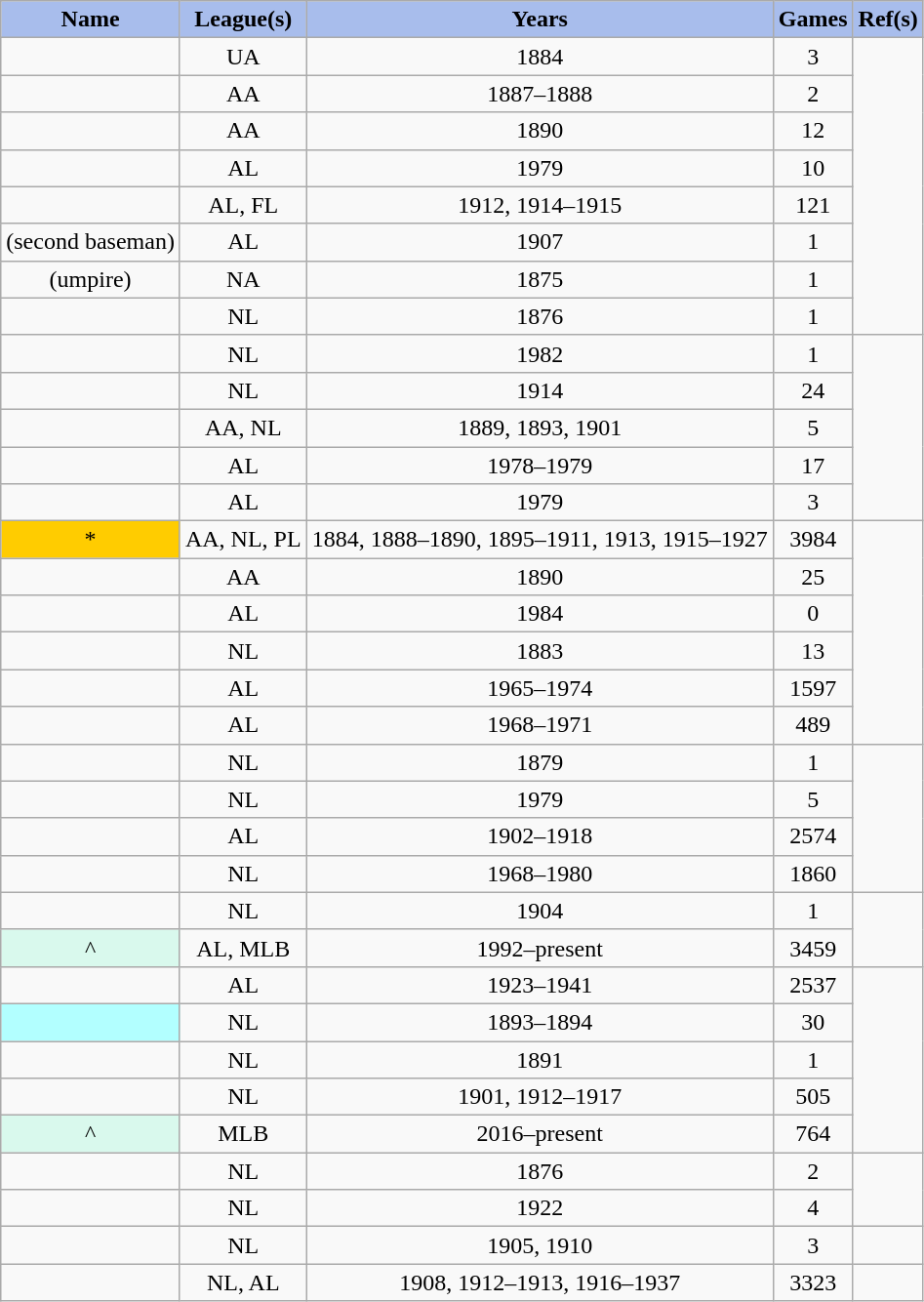<table class="wikitable sortable" style="text-align:center;">
<tr>
<th style="background-color:#a8bdec; color:black;" scope="col">Name</th>
<th style="background-color:#a8bdec; color:black;" scope="col">League(s)</th>
<th style="background-color:#a8bdec; color:black;" scope="col">Years</th>
<th style="background-color:#a8bdec; color:black;" scope="col">Games</th>
<th style="background-color:#a8bdec; color:#black; scope="col" class="unsortable">Ref(s)</th>
</tr>
<tr>
<td></td>
<td>UA</td>
<td>1884</td>
<td>3</td>
<td rowspan=8></td>
</tr>
<tr>
<td></td>
<td>AA</td>
<td>1887–1888</td>
<td>2</td>
</tr>
<tr>
<td></td>
<td>AA</td>
<td>1890</td>
<td>12</td>
</tr>
<tr>
<td></td>
<td>AL</td>
<td>1979</td>
<td>10</td>
</tr>
<tr>
<td></td>
<td>AL, FL</td>
<td>1912, 1914–1915</td>
<td>121</td>
</tr>
<tr>
<td> (second baseman)</td>
<td>AL</td>
<td>1907</td>
<td>1</td>
</tr>
<tr>
<td> (umpire)</td>
<td>NA</td>
<td>1875</td>
<td>1</td>
</tr>
<tr>
<td></td>
<td>NL</td>
<td>1876</td>
<td>1</td>
</tr>
<tr>
<td></td>
<td>NL</td>
<td>1982</td>
<td>1</td>
<td rowspan=5></td>
</tr>
<tr>
<td></td>
<td>NL</td>
<td>1914</td>
<td>24</td>
</tr>
<tr>
<td></td>
<td>AA, NL</td>
<td>1889, 1893, 1901</td>
<td>5</td>
</tr>
<tr>
<td></td>
<td>AL</td>
<td>1978–1979</td>
<td>17</td>
</tr>
<tr>
<td></td>
<td>AL</td>
<td>1979</td>
<td>3</td>
</tr>
<tr>
<td style="background:#fc0;">*</td>
<td>AA, NL, PL</td>
<td>1884, 1888–1890, 1895–1911, 1913, 1915–1927</td>
<td>3984</td>
<td rowspan=6></td>
</tr>
<tr>
<td></td>
<td>AA</td>
<td>1890</td>
<td>25</td>
</tr>
<tr>
<td></td>
<td>AL</td>
<td>1984</td>
<td>0</td>
</tr>
<tr>
<td></td>
<td>NL</td>
<td>1883</td>
<td>13</td>
</tr>
<tr>
<td></td>
<td>AL</td>
<td>1965–1974</td>
<td>1597</td>
</tr>
<tr>
<td></td>
<td>AL</td>
<td>1968–1971</td>
<td>489</td>
</tr>
<tr>
<td></td>
<td>NL</td>
<td>1879</td>
<td>1</td>
<td rowspan=4></td>
</tr>
<tr>
<td></td>
<td>NL</td>
<td>1979</td>
<td>5</td>
</tr>
<tr>
<td></td>
<td>AL</td>
<td>1902–1918</td>
<td>2574</td>
</tr>
<tr>
<td></td>
<td>NL</td>
<td>1968–1980</td>
<td>1860</td>
</tr>
<tr>
<td></td>
<td>NL</td>
<td>1904</td>
<td>1</td>
<td rowspan=2></td>
</tr>
<tr>
<td style="background:#d9f9ed;">^</td>
<td>AL, MLB</td>
<td>1992–present</td>
<td>3459</td>
</tr>
<tr>
<td></td>
<td>AL</td>
<td>1923–1941</td>
<td>2537</td>
<td rowspan=5></td>
</tr>
<tr>
<td style="background:#B2FFFF;"></td>
<td>NL</td>
<td>1893–1894</td>
<td>30</td>
</tr>
<tr>
<td></td>
<td>NL</td>
<td>1891</td>
<td>1</td>
</tr>
<tr>
<td></td>
<td>NL</td>
<td>1901, 1912–1917</td>
<td>505</td>
</tr>
<tr>
<td style="background:#d9f9ed;">^</td>
<td>MLB</td>
<td>2016–present</td>
<td>764</td>
</tr>
<tr>
<td></td>
<td>NL</td>
<td>1876</td>
<td>2</td>
<td rowspan=2></td>
</tr>
<tr>
<td></td>
<td>NL</td>
<td>1922</td>
<td>4</td>
</tr>
<tr>
<td></td>
<td>NL</td>
<td>1905, 1910</td>
<td>3</td>
<td></td>
</tr>
<tr>
<td></td>
<td>NL, AL</td>
<td>1908, 1912–1913, 1916–1937</td>
<td>3323</td>
<td></td>
</tr>
</table>
